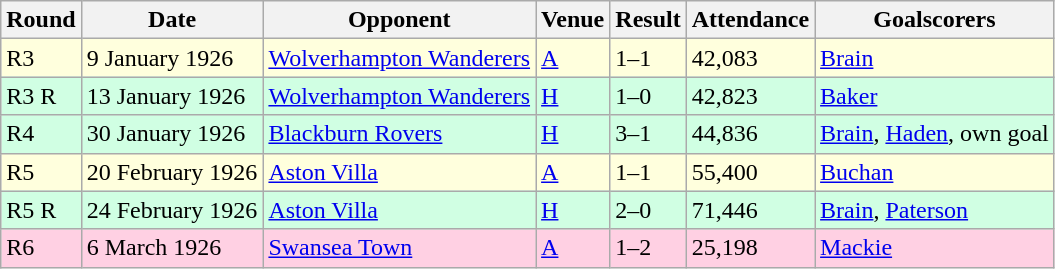<table class="wikitable">
<tr>
<th>Round</th>
<th>Date</th>
<th>Opponent</th>
<th>Venue</th>
<th>Result</th>
<th>Attendance</th>
<th>Goalscorers</th>
</tr>
<tr style="background:#ffffdd;">
<td>R3</td>
<td>9 January 1926</td>
<td><a href='#'>Wolverhampton Wanderers</a></td>
<td><a href='#'>A</a></td>
<td>1–1</td>
<td>42,083</td>
<td><a href='#'>Brain</a></td>
</tr>
<tr style="background:#d0ffe3;">
<td>R3 R</td>
<td>13 January 1926</td>
<td><a href='#'>Wolverhampton Wanderers</a></td>
<td><a href='#'>H</a></td>
<td>1–0</td>
<td>42,823</td>
<td><a href='#'>Baker</a></td>
</tr>
<tr style="background:#d0ffe3;">
<td>R4</td>
<td>30 January 1926</td>
<td><a href='#'>Blackburn Rovers</a></td>
<td><a href='#'>H</a></td>
<td>3–1</td>
<td>44,836</td>
<td><a href='#'>Brain</a>, <a href='#'>Haden</a>, own goal</td>
</tr>
<tr style="background:#ffffdd;">
<td>R5</td>
<td>20 February 1926</td>
<td><a href='#'>Aston Villa</a></td>
<td><a href='#'>A</a></td>
<td>1–1</td>
<td>55,400</td>
<td><a href='#'>Buchan</a></td>
</tr>
<tr style="background:#d0ffe3;">
<td>R5 R</td>
<td>24 February 1926</td>
<td><a href='#'>Aston Villa</a></td>
<td><a href='#'>H</a></td>
<td>2–0</td>
<td>71,446</td>
<td><a href='#'>Brain</a>, <a href='#'>Paterson</a></td>
</tr>
<tr style="background:#ffd0e3;">
<td>R6</td>
<td>6 March 1926</td>
<td><a href='#'>Swansea Town</a></td>
<td><a href='#'>A</a></td>
<td>1–2</td>
<td>25,198</td>
<td><a href='#'>Mackie</a></td>
</tr>
</table>
